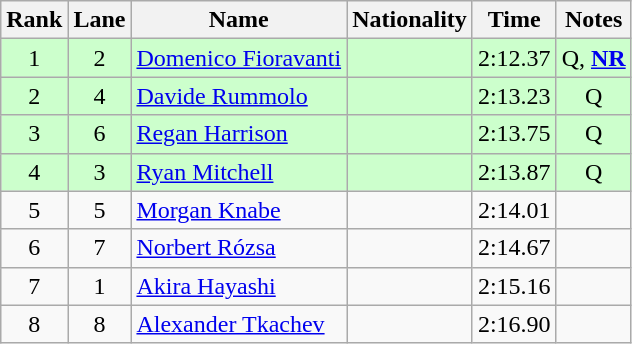<table class="wikitable sortable" style="text-align:center">
<tr>
<th>Rank</th>
<th>Lane</th>
<th>Name</th>
<th>Nationality</th>
<th>Time</th>
<th>Notes</th>
</tr>
<tr bgcolor=#ccffcc>
<td>1</td>
<td>2</td>
<td align=left><a href='#'>Domenico Fioravanti</a></td>
<td align=left></td>
<td>2:12.37</td>
<td>Q, <strong><a href='#'>NR</a></strong></td>
</tr>
<tr bgcolor=#ccffcc>
<td>2</td>
<td>4</td>
<td align=left><a href='#'>Davide Rummolo</a></td>
<td align=left></td>
<td>2:13.23</td>
<td>Q</td>
</tr>
<tr bgcolor=#ccffcc>
<td>3</td>
<td>6</td>
<td align=left><a href='#'>Regan Harrison</a></td>
<td align=left></td>
<td>2:13.75</td>
<td>Q</td>
</tr>
<tr bgcolor=#ccffcc>
<td>4</td>
<td>3</td>
<td align=left><a href='#'>Ryan Mitchell</a></td>
<td align=left></td>
<td>2:13.87</td>
<td>Q</td>
</tr>
<tr>
<td>5</td>
<td>5</td>
<td align=left><a href='#'>Morgan Knabe</a></td>
<td align=left></td>
<td>2:14.01</td>
<td></td>
</tr>
<tr>
<td>6</td>
<td>7</td>
<td align=left><a href='#'>Norbert Rózsa</a></td>
<td align=left></td>
<td>2:14.67</td>
<td></td>
</tr>
<tr>
<td>7</td>
<td>1</td>
<td align=left><a href='#'>Akira Hayashi</a></td>
<td align=left></td>
<td>2:15.16</td>
<td></td>
</tr>
<tr>
<td>8</td>
<td>8</td>
<td align=left><a href='#'>Alexander Tkachev</a></td>
<td align=left></td>
<td>2:16.90</td>
<td></td>
</tr>
</table>
